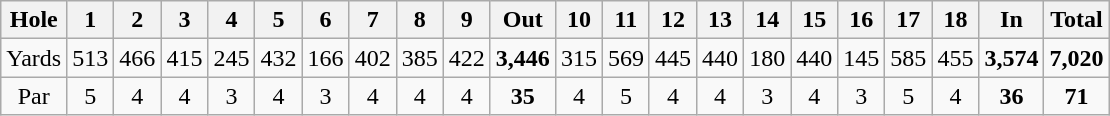<table class="wikitable" style="text-align:center">
<tr>
<th>Hole</th>
<th>1</th>
<th>2</th>
<th>3</th>
<th>4</th>
<th>5</th>
<th>6</th>
<th>7</th>
<th>8</th>
<th>9</th>
<th>Out</th>
<th>10</th>
<th>11</th>
<th>12</th>
<th>13</th>
<th>14</th>
<th>15</th>
<th>16</th>
<th>17</th>
<th>18</th>
<th>In</th>
<th>Total</th>
</tr>
<tr>
<td>Yards</td>
<td>513</td>
<td>466</td>
<td>415</td>
<td>245</td>
<td>432</td>
<td>166</td>
<td>402</td>
<td>385</td>
<td>422</td>
<td><strong>3,446</strong></td>
<td>315</td>
<td>569</td>
<td>445</td>
<td>440</td>
<td>180</td>
<td>440</td>
<td>145</td>
<td>585</td>
<td>455</td>
<td><strong>3,574</strong></td>
<td><strong>7,020</strong></td>
</tr>
<tr>
<td>Par</td>
<td>5</td>
<td>4</td>
<td>4</td>
<td>3</td>
<td>4</td>
<td>3</td>
<td>4</td>
<td>4</td>
<td>4</td>
<td><strong>35</strong></td>
<td>4</td>
<td>5</td>
<td>4</td>
<td>4</td>
<td>3</td>
<td>4</td>
<td>3</td>
<td>5</td>
<td>4</td>
<td><strong>36</strong></td>
<td><strong>71</strong></td>
</tr>
</table>
